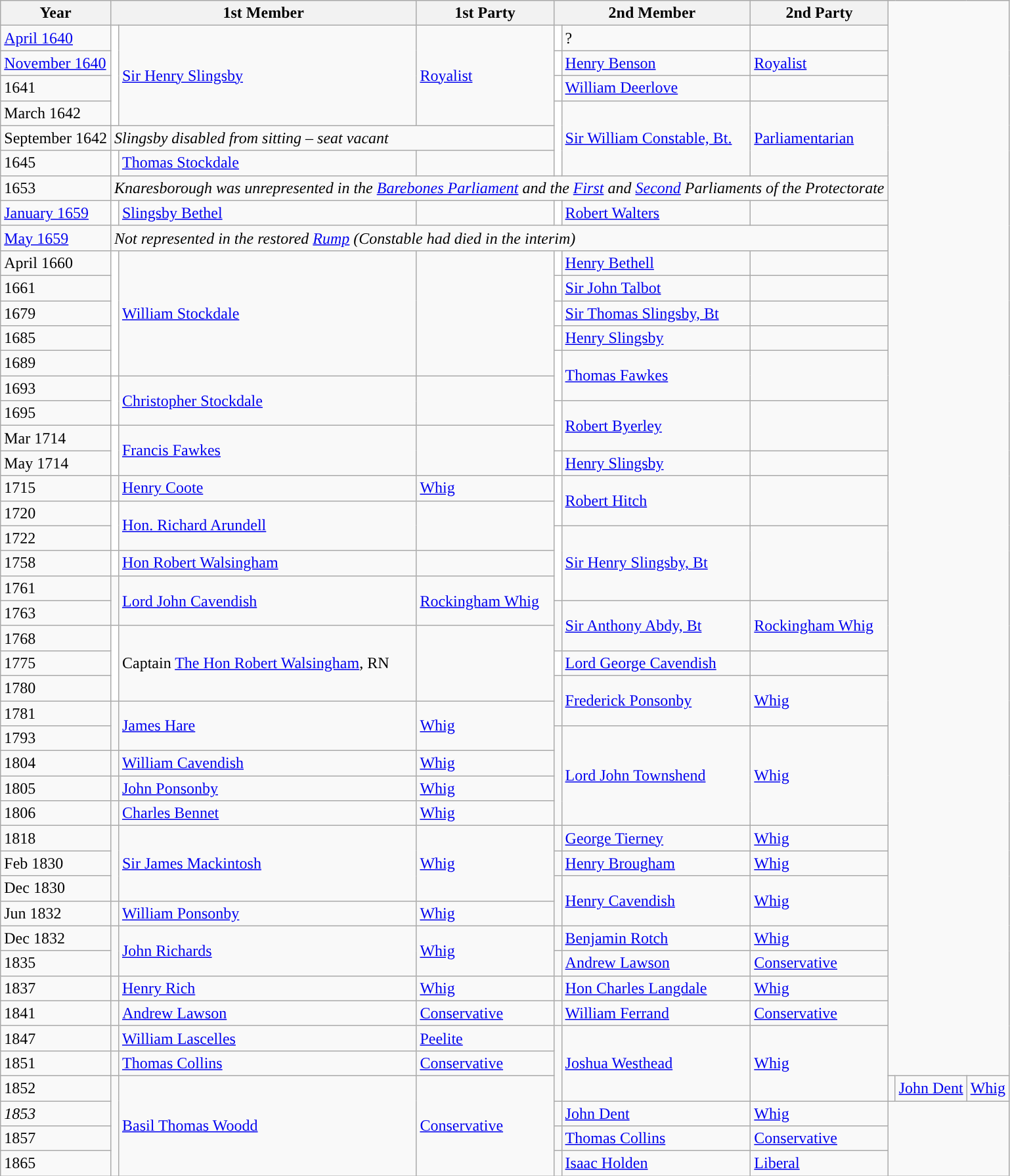<table class="wikitable">
<tr>
<th>Year</th>
<th colspan="2">1st Member</th>
<th>1st Party</th>
<th colspan="2">2nd Member</th>
<th>2nd Party</th>
</tr>
<tr>
<td><a href='#'>April 1640</a></td>
<td rowspan="4" style="color:inherit;background-color: white"></td>
<td rowspan="4"><a href='#'>Sir Henry Slingsby</a></td>
<td rowspan="4"><a href='#'>Royalist</a></td>
<td style="color:inherit;background-color: white"></td>
<td>?</td>
<td></td>
</tr>
<tr>
<td><a href='#'>November 1640</a></td>
<td style="color:inherit;background-color: white"></td>
<td><a href='#'>Henry Benson</a></td>
<td><a href='#'>Royalist</a></td>
</tr>
<tr>
<td>1641</td>
<td style="color:inherit;background-color: white"></td>
<td><a href='#'>William Deerlove</a></td>
<td></td>
</tr>
<tr>
<td>March 1642</td>
<td rowspan="3" style="color:inherit;background-color: white"></td>
<td rowspan="3"><a href='#'>Sir William Constable, Bt.</a></td>
<td rowspan="3"><a href='#'>Parliamentarian</a></td>
</tr>
<tr>
<td>September 1642</td>
<td colspan="3"><em>Slingsby disabled from sitting – seat vacant</em></td>
</tr>
<tr>
<td>1645</td>
<td style="color:inherit;background-color: white"></td>
<td><a href='#'>Thomas Stockdale</a></td>
<td></td>
</tr>
<tr>
<td>1653</td>
<td colspan="6"><em>Knaresborough was unrepresented in the <a href='#'>Barebones Parliament</a> and the <a href='#'>First</a> and <a href='#'>Second</a> Parliaments of the Protectorate</em></td>
</tr>
<tr>
<td><a href='#'>January 1659</a></td>
<td style="color:inherit;background-color: white"></td>
<td><a href='#'>Slingsby Bethel</a></td>
<td></td>
<td style="color:inherit;background-color: white"></td>
<td><a href='#'>Robert Walters</a></td>
<td></td>
</tr>
<tr>
<td><a href='#'>May 1659</a></td>
<td colspan="6"><em>Not represented in the restored <a href='#'>Rump</a> (Constable had died in the interim)</em></td>
</tr>
<tr>
<td>April 1660</td>
<td rowspan="5" style="color:inherit;background-color: white"></td>
<td rowspan="5"><a href='#'>William Stockdale</a></td>
<td rowspan="5"></td>
<td style="color:inherit;background-color: white"></td>
<td><a href='#'>Henry Bethell</a></td>
<td></td>
</tr>
<tr>
<td>1661</td>
<td style="color:inherit;background-color: white"></td>
<td><a href='#'>Sir John Talbot</a></td>
<td></td>
</tr>
<tr>
<td>1679</td>
<td style="color:inherit;background-color: white"></td>
<td><a href='#'>Sir Thomas Slingsby, Bt</a></td>
<td></td>
</tr>
<tr>
<td>1685</td>
<td style="color:inherit;background-color: white"></td>
<td><a href='#'>Henry Slingsby</a></td>
<td></td>
</tr>
<tr>
<td>1689</td>
<td rowspan="2" style="color:inherit;background-color: white"></td>
<td rowspan="2"><a href='#'>Thomas Fawkes</a></td>
<td rowspan="2"></td>
</tr>
<tr>
<td>1693</td>
<td rowspan="2" style="color:inherit;background-color: white"></td>
<td rowspan="2"><a href='#'>Christopher Stockdale</a></td>
<td rowspan="2"></td>
</tr>
<tr>
<td>1695</td>
<td rowspan="2" style="color:inherit;background-color: white"></td>
<td rowspan="2"><a href='#'>Robert Byerley</a></td>
<td rowspan="2"></td>
</tr>
<tr>
<td>Mar 1714</td>
<td rowspan="2" style="color:inherit;background-color: white"></td>
<td rowspan="2"><a href='#'>Francis Fawkes</a></td>
<td rowspan="2"></td>
</tr>
<tr>
<td>May 1714</td>
<td style="color:inherit;background-color: white"></td>
<td><a href='#'>Henry Slingsby</a></td>
<td></td>
</tr>
<tr>
<td>1715</td>
<td style="color:inherit;background-color: "></td>
<td><a href='#'>Henry Coote</a></td>
<td><a href='#'>Whig</a></td>
<td rowspan="2" style="color:inherit;background-color: white"></td>
<td rowspan="2"><a href='#'>Robert Hitch</a></td>
<td rowspan="2"></td>
</tr>
<tr>
<td>1720</td>
<td rowspan="2" style="color:inherit;background-color: white"></td>
<td rowspan="2"><a href='#'>Hon. Richard Arundell</a></td>
<td rowspan="2"></td>
</tr>
<tr>
<td>1722</td>
<td rowspan="3" style="color:inherit;background-color: white"></td>
<td rowspan="3"><a href='#'>Sir Henry Slingsby, Bt</a></td>
<td rowspan="3"></td>
</tr>
<tr>
<td>1758</td>
<td style="color:inherit;background-color: white"></td>
<td><a href='#'>Hon Robert Walsingham</a></td>
<td></td>
</tr>
<tr>
<td>1761</td>
<td rowspan="2" style="color:inherit;background-color: "></td>
<td rowspan="2"><a href='#'>Lord John Cavendish</a></td>
<td rowspan="2"><a href='#'>Rockingham Whig</a></td>
</tr>
<tr>
<td>1763</td>
<td rowspan="2" style="color:inherit;background-color: "></td>
<td rowspan="2"><a href='#'>Sir Anthony Abdy, Bt</a></td>
<td rowspan="2"><a href='#'>Rockingham Whig</a></td>
</tr>
<tr>
<td>1768</td>
<td rowspan="3" style="color:inherit;background-color: white"></td>
<td rowspan="3">Captain <a href='#'>The Hon Robert Walsingham</a>, RN</td>
<td rowspan="3"></td>
</tr>
<tr>
<td>1775</td>
<td style="color:inherit;background-color: white"></td>
<td><a href='#'>Lord George Cavendish</a></td>
<td></td>
</tr>
<tr>
<td>1780</td>
<td rowspan="2" style="color:inherit;background-color: "></td>
<td rowspan="2"><a href='#'>Frederick Ponsonby</a></td>
<td rowspan="2"><a href='#'>Whig</a></td>
</tr>
<tr>
<td>1781</td>
<td rowspan="2" style="color:inherit;background-color: "></td>
<td rowspan="2"><a href='#'>James Hare</a></td>
<td rowspan="2"><a href='#'>Whig</a></td>
</tr>
<tr>
<td>1793</td>
<td rowspan="4" style="color:inherit;background-color: "></td>
<td rowspan="4"><a href='#'>Lord John Townshend</a></td>
<td rowspan="4"><a href='#'>Whig</a></td>
</tr>
<tr>
<td>1804</td>
<td style="color:inherit;background-color: "></td>
<td><a href='#'>William Cavendish</a></td>
<td><a href='#'>Whig</a></td>
</tr>
<tr>
<td>1805</td>
<td style="color:inherit;background-color: "></td>
<td><a href='#'>John Ponsonby</a></td>
<td><a href='#'>Whig</a></td>
</tr>
<tr>
<td>1806</td>
<td style="color:inherit;background-color: "></td>
<td><a href='#'>Charles Bennet</a></td>
<td><a href='#'>Whig</a></td>
</tr>
<tr>
<td>1818</td>
<td rowspan="3" style="color:inherit;background-color: "></td>
<td rowspan="3"><a href='#'>Sir James Mackintosh</a></td>
<td rowspan="3"><a href='#'>Whig</a></td>
<td style="color:inherit;background-color: "></td>
<td><a href='#'>George Tierney</a></td>
<td><a href='#'>Whig</a></td>
</tr>
<tr>
<td>Feb 1830</td>
<td style="color:inherit;background-color: "></td>
<td><a href='#'>Henry Brougham</a></td>
<td><a href='#'>Whig</a></td>
</tr>
<tr>
<td>Dec 1830</td>
<td rowspan="2" style="color:inherit;background-color: "></td>
<td rowspan="2"><a href='#'>Henry Cavendish</a></td>
<td rowspan="2"><a href='#'>Whig</a></td>
</tr>
<tr>
<td>Jun 1832</td>
<td style="color:inherit;background-color: "></td>
<td><a href='#'>William Ponsonby</a></td>
<td><a href='#'>Whig</a></td>
</tr>
<tr>
<td>Dec 1832</td>
<td rowspan="2" style="color:inherit;background-color: "></td>
<td rowspan="2"><a href='#'>John Richards</a></td>
<td rowspan="2"><a href='#'>Whig</a></td>
<td style="color:inherit;background-color: "></td>
<td><a href='#'>Benjamin Rotch</a></td>
<td><a href='#'>Whig</a></td>
</tr>
<tr>
<td>1835</td>
<td style="color:inherit;background-color: "></td>
<td><a href='#'>Andrew Lawson</a></td>
<td><a href='#'>Conservative</a></td>
</tr>
<tr>
<td>1837</td>
<td style="color:inherit;background-color: "></td>
<td><a href='#'>Henry Rich</a></td>
<td><a href='#'>Whig</a></td>
<td style="color:inherit;background-color: "></td>
<td><a href='#'>Hon Charles Langdale</a></td>
<td><a href='#'>Whig</a></td>
</tr>
<tr>
<td>1841</td>
<td style="color:inherit;background-color: "></td>
<td><a href='#'>Andrew Lawson</a></td>
<td><a href='#'>Conservative</a></td>
<td style="color:inherit;background-color: "></td>
<td><a href='#'>William Ferrand</a></td>
<td><a href='#'>Conservative</a></td>
</tr>
<tr>
<td>1847</td>
<td style="color:inherit;background-color: "></td>
<td><a href='#'>William Lascelles</a></td>
<td><a href='#'>Peelite</a></td>
<td rowspan="3" style="color:inherit;background-color: "></td>
<td rowspan="3"><a href='#'>Joshua Westhead</a></td>
<td rowspan="3"><a href='#'>Whig</a></td>
</tr>
<tr>
<td>1851</td>
<td style="color:inherit;background-color: "></td>
<td><a href='#'>Thomas Collins</a></td>
<td><a href='#'>Conservative</a></td>
</tr>
<tr>
<td>1852</td>
<td rowspan="4" style="color:inherit;background-color: "></td>
<td rowspan="4"><a href='#'>Basil Thomas Woodd</a></td>
<td rowspan="4"><a href='#'>Conservative</a></td>
<td style="color:inherit;background-color: "></td>
<td><a href='#'>John Dent</a></td>
<td><a href='#'>Whig</a></td>
</tr>
<tr>
<td><em>1853</em></td>
<td style="color:inherit;background-color: "></td>
<td><a href='#'>John Dent</a></td>
<td><a href='#'>Whig</a></td>
</tr>
<tr>
<td>1857</td>
<td style="color:inherit;background-color: "></td>
<td><a href='#'>Thomas Collins</a></td>
<td><a href='#'>Conservative</a></td>
</tr>
<tr>
<td>1865</td>
<td style="color:inherit;background-color: "></td>
<td><a href='#'>Isaac Holden</a></td>
<td><a href='#'>Liberal</a></td>
</tr>
</table>
